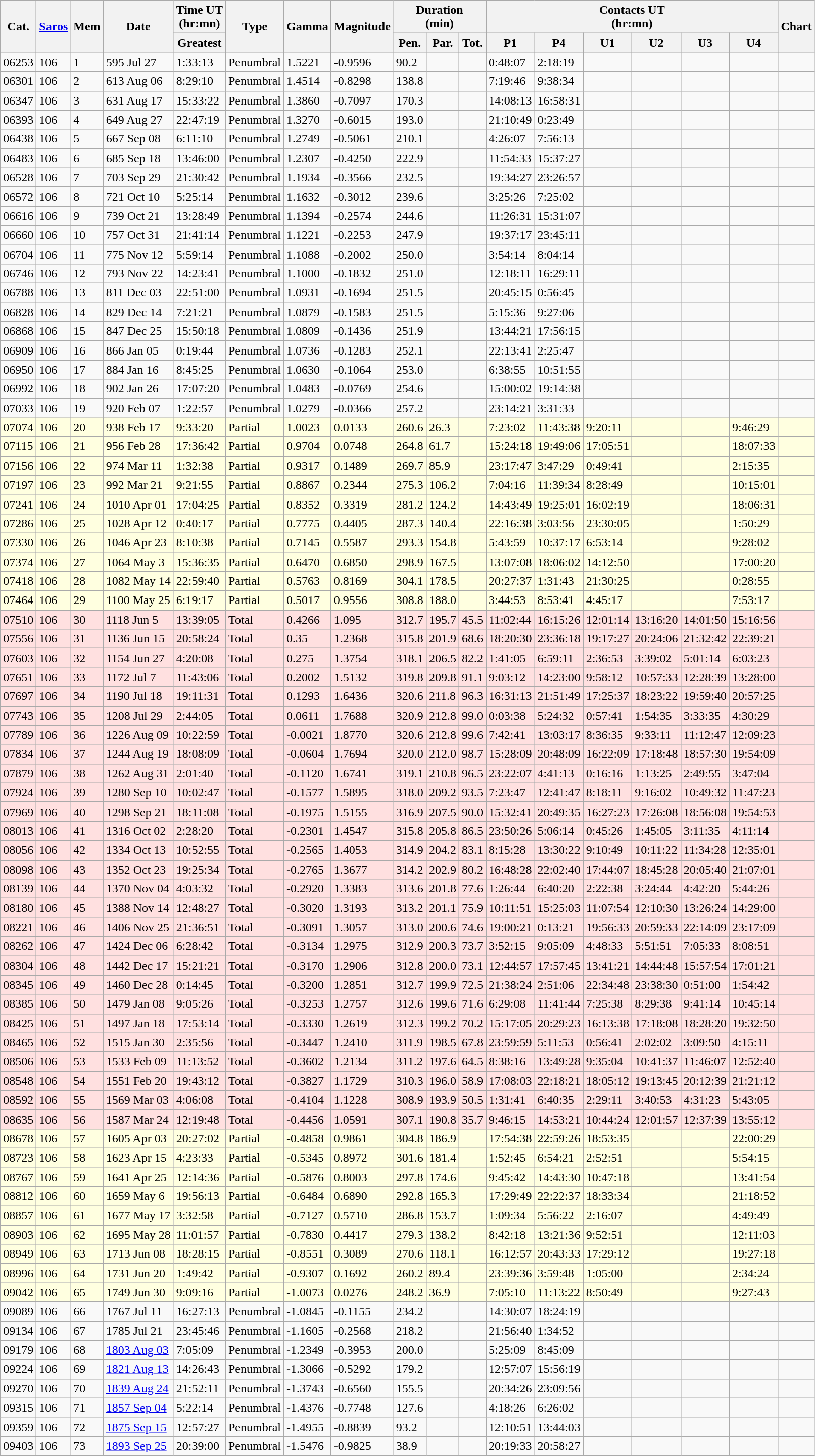<table class=wikitable>
<tr>
<th rowspan=2>Cat.</th>
<th rowspan=2><a href='#'>Saros</a></th>
<th rowspan=2>Mem</th>
<th rowspan=2>Date</th>
<th>Time UT<br>(hr:mn)</th>
<th rowspan=2>Type</th>
<th rowspan=2>Gamma</th>
<th rowspan=2>Magnitude</th>
<th colspan=3>Duration<br>(min)</th>
<th colspan=6>Contacts UT<br>(hr:mn)</th>
<th rowspan=2>Chart</th>
</tr>
<tr>
<th>Greatest</th>
<th>Pen.</th>
<th>Par.</th>
<th>Tot.</th>
<th>P1</th>
<th>P4</th>
<th>U1</th>
<th>U2</th>
<th>U3</th>
<th>U4</th>
</tr>
<tr>
<td>06253</td>
<td>106</td>
<td>1</td>
<td>595 Jul 27</td>
<td>1:33:13</td>
<td>Penumbral</td>
<td>1.5221</td>
<td>-0.9596</td>
<td>90.2</td>
<td></td>
<td></td>
<td>0:48:07</td>
<td>2:18:19</td>
<td></td>
<td></td>
<td></td>
<td></td>
<td></td>
</tr>
<tr>
<td>06301</td>
<td>106</td>
<td>2</td>
<td>613 Aug 06</td>
<td>8:29:10</td>
<td>Penumbral</td>
<td>1.4514</td>
<td>-0.8298</td>
<td>138.8</td>
<td></td>
<td></td>
<td>7:19:46</td>
<td>9:38:34</td>
<td></td>
<td></td>
<td></td>
<td></td>
<td></td>
</tr>
<tr>
<td>06347</td>
<td>106</td>
<td>3</td>
<td>631 Aug 17</td>
<td>15:33:22</td>
<td>Penumbral</td>
<td>1.3860</td>
<td>-0.7097</td>
<td>170.3</td>
<td></td>
<td></td>
<td>14:08:13</td>
<td>16:58:31</td>
<td></td>
<td></td>
<td></td>
<td></td>
<td></td>
</tr>
<tr>
<td>06393</td>
<td>106</td>
<td>4</td>
<td>649 Aug 27</td>
<td>22:47:19</td>
<td>Penumbral</td>
<td>1.3270</td>
<td>-0.6015</td>
<td>193.0</td>
<td></td>
<td></td>
<td>21:10:49</td>
<td>0:23:49</td>
<td></td>
<td></td>
<td></td>
<td></td>
<td></td>
</tr>
<tr>
<td>06438</td>
<td>106</td>
<td>5</td>
<td>667 Sep 08</td>
<td>6:11:10</td>
<td>Penumbral</td>
<td>1.2749</td>
<td>-0.5061</td>
<td>210.1</td>
<td></td>
<td></td>
<td>4:26:07</td>
<td>7:56:13</td>
<td></td>
<td></td>
<td></td>
<td></td>
<td></td>
</tr>
<tr>
<td>06483</td>
<td>106</td>
<td>6</td>
<td>685 Sep 18</td>
<td>13:46:00</td>
<td>Penumbral</td>
<td>1.2307</td>
<td>-0.4250</td>
<td>222.9</td>
<td></td>
<td></td>
<td>11:54:33</td>
<td>15:37:27</td>
<td></td>
<td></td>
<td></td>
<td></td>
<td></td>
</tr>
<tr>
<td>06528</td>
<td>106</td>
<td>7</td>
<td>703 Sep 29</td>
<td>21:30:42</td>
<td>Penumbral</td>
<td>1.1934</td>
<td>-0.3566</td>
<td>232.5</td>
<td></td>
<td></td>
<td>19:34:27</td>
<td>23:26:57</td>
<td></td>
<td></td>
<td></td>
<td></td>
<td></td>
</tr>
<tr>
<td>06572</td>
<td>106</td>
<td>8</td>
<td>721 Oct 10</td>
<td>5:25:14</td>
<td>Penumbral</td>
<td>1.1632</td>
<td>-0.3012</td>
<td>239.6</td>
<td></td>
<td></td>
<td>3:25:26</td>
<td>7:25:02</td>
<td></td>
<td></td>
<td></td>
<td></td>
<td></td>
</tr>
<tr>
<td>06616</td>
<td>106</td>
<td>9</td>
<td>739 Oct 21</td>
<td>13:28:49</td>
<td>Penumbral</td>
<td>1.1394</td>
<td>-0.2574</td>
<td>244.6</td>
<td></td>
<td></td>
<td>11:26:31</td>
<td>15:31:07</td>
<td></td>
<td></td>
<td></td>
<td></td>
<td></td>
</tr>
<tr>
<td>06660</td>
<td>106</td>
<td>10</td>
<td>757 Oct 31</td>
<td>21:41:14</td>
<td>Penumbral</td>
<td>1.1221</td>
<td>-0.2253</td>
<td>247.9</td>
<td></td>
<td></td>
<td>19:37:17</td>
<td>23:45:11</td>
<td></td>
<td></td>
<td></td>
<td></td>
<td></td>
</tr>
<tr>
<td>06704</td>
<td>106</td>
<td>11</td>
<td>775 Nov 12</td>
<td>5:59:14</td>
<td>Penumbral</td>
<td>1.1088</td>
<td>-0.2002</td>
<td>250.0</td>
<td></td>
<td></td>
<td>3:54:14</td>
<td>8:04:14</td>
<td></td>
<td></td>
<td></td>
<td></td>
<td></td>
</tr>
<tr>
<td>06746</td>
<td>106</td>
<td>12</td>
<td>793 Nov 22</td>
<td>14:23:41</td>
<td>Penumbral</td>
<td>1.1000</td>
<td>-0.1832</td>
<td>251.0</td>
<td></td>
<td></td>
<td>12:18:11</td>
<td>16:29:11</td>
<td></td>
<td></td>
<td></td>
<td></td>
<td></td>
</tr>
<tr>
<td>06788</td>
<td>106</td>
<td>13</td>
<td>811 Dec 03</td>
<td>22:51:00</td>
<td>Penumbral</td>
<td>1.0931</td>
<td>-0.1694</td>
<td>251.5</td>
<td></td>
<td></td>
<td>20:45:15</td>
<td>0:56:45</td>
<td></td>
<td></td>
<td></td>
<td></td>
<td></td>
</tr>
<tr>
<td>06828</td>
<td>106</td>
<td>14</td>
<td>829 Dec 14</td>
<td>7:21:21</td>
<td>Penumbral</td>
<td>1.0879</td>
<td>-0.1583</td>
<td>251.5</td>
<td></td>
<td></td>
<td>5:15:36</td>
<td>9:27:06</td>
<td></td>
<td></td>
<td></td>
<td></td>
<td></td>
</tr>
<tr>
<td>06868</td>
<td>106</td>
<td>15</td>
<td>847 Dec 25</td>
<td>15:50:18</td>
<td>Penumbral</td>
<td>1.0809</td>
<td>-0.1436</td>
<td>251.9</td>
<td></td>
<td></td>
<td>13:44:21</td>
<td>17:56:15</td>
<td></td>
<td></td>
<td></td>
<td></td>
<td></td>
</tr>
<tr>
<td>06909</td>
<td>106</td>
<td>16</td>
<td>866 Jan 05</td>
<td>0:19:44</td>
<td>Penumbral</td>
<td>1.0736</td>
<td>-0.1283</td>
<td>252.1</td>
<td></td>
<td></td>
<td>22:13:41</td>
<td>2:25:47</td>
<td></td>
<td></td>
<td></td>
<td></td>
<td></td>
</tr>
<tr>
<td>06950</td>
<td>106</td>
<td>17</td>
<td>884 Jan 16</td>
<td>8:45:25</td>
<td>Penumbral</td>
<td>1.0630</td>
<td>-0.1064</td>
<td>253.0</td>
<td></td>
<td></td>
<td>6:38:55</td>
<td>10:51:55</td>
<td></td>
<td></td>
<td></td>
<td></td>
<td></td>
</tr>
<tr>
<td>06992</td>
<td>106</td>
<td>18</td>
<td>902 Jan 26</td>
<td>17:07:20</td>
<td>Penumbral</td>
<td>1.0483</td>
<td>-0.0769</td>
<td>254.6</td>
<td></td>
<td></td>
<td>15:00:02</td>
<td>19:14:38</td>
<td></td>
<td></td>
<td></td>
<td></td>
<td></td>
</tr>
<tr>
<td>07033</td>
<td>106</td>
<td>19</td>
<td>920 Feb 07</td>
<td>1:22:57</td>
<td>Penumbral</td>
<td>1.0279</td>
<td>-0.0366</td>
<td>257.2</td>
<td></td>
<td></td>
<td>23:14:21</td>
<td>3:31:33</td>
<td></td>
<td></td>
<td></td>
<td></td>
<td></td>
</tr>
<tr bgcolor=#ffffe0>
<td>07074</td>
<td>106</td>
<td>20</td>
<td>938 Feb 17</td>
<td>9:33:20</td>
<td>Partial</td>
<td>1.0023</td>
<td>0.0133</td>
<td>260.6</td>
<td>26.3</td>
<td></td>
<td>7:23:02</td>
<td>11:43:38</td>
<td>9:20:11</td>
<td></td>
<td></td>
<td>9:46:29</td>
<td></td>
</tr>
<tr bgcolor=#ffffe0>
<td>07115</td>
<td>106</td>
<td>21</td>
<td>956 Feb 28</td>
<td>17:36:42</td>
<td>Partial</td>
<td>0.9704</td>
<td>0.0748</td>
<td>264.8</td>
<td>61.7</td>
<td></td>
<td>15:24:18</td>
<td>19:49:06</td>
<td>17:05:51</td>
<td></td>
<td></td>
<td>18:07:33</td>
<td></td>
</tr>
<tr bgcolor=#ffffe0>
<td>07156</td>
<td>106</td>
<td>22</td>
<td>974 Mar 11</td>
<td>1:32:38</td>
<td>Partial</td>
<td>0.9317</td>
<td>0.1489</td>
<td>269.7</td>
<td>85.9</td>
<td></td>
<td>23:17:47</td>
<td>3:47:29</td>
<td>0:49:41</td>
<td></td>
<td></td>
<td>2:15:35</td>
<td></td>
</tr>
<tr bgcolor=#ffffe0>
<td>07197</td>
<td>106</td>
<td>23</td>
<td>992 Mar 21</td>
<td>9:21:55</td>
<td>Partial</td>
<td>0.8867</td>
<td>0.2344</td>
<td>275.3</td>
<td>106.2</td>
<td></td>
<td>7:04:16</td>
<td>11:39:34</td>
<td>8:28:49</td>
<td></td>
<td></td>
<td>10:15:01</td>
<td></td>
</tr>
<tr bgcolor=#ffffe0>
<td>07241</td>
<td>106</td>
<td>24</td>
<td>1010 Apr 01</td>
<td>17:04:25</td>
<td>Partial</td>
<td>0.8352</td>
<td>0.3319</td>
<td>281.2</td>
<td>124.2</td>
<td></td>
<td>14:43:49</td>
<td>19:25:01</td>
<td>16:02:19</td>
<td></td>
<td></td>
<td>18:06:31</td>
<td></td>
</tr>
<tr bgcolor=#ffffe0>
<td>07286</td>
<td>106</td>
<td>25</td>
<td>1028 Apr 12</td>
<td>0:40:17</td>
<td>Partial</td>
<td>0.7775</td>
<td>0.4405</td>
<td>287.3</td>
<td>140.4</td>
<td></td>
<td>22:16:38</td>
<td>3:03:56</td>
<td>23:30:05</td>
<td></td>
<td></td>
<td>1:50:29</td>
<td></td>
</tr>
<tr bgcolor=#ffffe0>
<td>07330</td>
<td>106</td>
<td>26</td>
<td>1046 Apr 23</td>
<td>8:10:38</td>
<td>Partial</td>
<td>0.7145</td>
<td>0.5587</td>
<td>293.3</td>
<td>154.8</td>
<td></td>
<td>5:43:59</td>
<td>10:37:17</td>
<td>6:53:14</td>
<td></td>
<td></td>
<td>9:28:02</td>
<td></td>
</tr>
<tr bgcolor=#ffffe0>
<td>07374</td>
<td>106</td>
<td>27</td>
<td>1064 May 3</td>
<td>15:36:35</td>
<td>Partial</td>
<td>0.6470</td>
<td>0.6850</td>
<td>298.9</td>
<td>167.5</td>
<td></td>
<td>13:07:08</td>
<td>18:06:02</td>
<td>14:12:50</td>
<td></td>
<td></td>
<td>17:00:20</td>
<td></td>
</tr>
<tr bgcolor=#ffffe0>
<td>07418</td>
<td>106</td>
<td>28</td>
<td>1082 May 14</td>
<td>22:59:40</td>
<td>Partial</td>
<td>0.5763</td>
<td>0.8169</td>
<td>304.1</td>
<td>178.5</td>
<td></td>
<td>20:27:37</td>
<td>1:31:43</td>
<td>21:30:25</td>
<td></td>
<td></td>
<td>0:28:55</td>
<td></td>
</tr>
<tr bgcolor=#ffffe0>
<td>07464</td>
<td>106</td>
<td>29</td>
<td>1100 May 25</td>
<td>6:19:17</td>
<td>Partial</td>
<td>0.5017</td>
<td>0.9556</td>
<td>308.8</td>
<td>188.0</td>
<td></td>
<td>3:44:53</td>
<td>8:53:41</td>
<td>4:45:17</td>
<td></td>
<td></td>
<td>7:53:17</td>
<td></td>
</tr>
<tr bgcolor=#ffe0e0>
<td>07510</td>
<td>106</td>
<td>30</td>
<td>1118 Jun 5</td>
<td>13:39:05</td>
<td>Total</td>
<td>0.4266</td>
<td>1.095</td>
<td>312.7</td>
<td>195.7</td>
<td>45.5</td>
<td>11:02:44</td>
<td>16:15:26</td>
<td>12:01:14</td>
<td>13:16:20</td>
<td>14:01:50</td>
<td>15:16:56</td>
<td></td>
</tr>
<tr bgcolor=#ffe0e0>
<td>07556</td>
<td>106</td>
<td>31</td>
<td>1136 Jun 15</td>
<td>20:58:24</td>
<td>Total</td>
<td>0.35</td>
<td>1.2368</td>
<td>315.8</td>
<td>201.9</td>
<td>68.6</td>
<td>18:20:30</td>
<td>23:36:18</td>
<td>19:17:27</td>
<td>20:24:06</td>
<td>21:32:42</td>
<td>22:39:21</td>
<td></td>
</tr>
<tr bgcolor=#ffe0e0>
<td>07603</td>
<td>106</td>
<td>32</td>
<td>1154 Jun 27</td>
<td>4:20:08</td>
<td>Total</td>
<td>0.275</td>
<td>1.3754</td>
<td>318.1</td>
<td>206.5</td>
<td>82.2</td>
<td>1:41:05</td>
<td>6:59:11</td>
<td>2:36:53</td>
<td>3:39:02</td>
<td>5:01:14</td>
<td>6:03:23</td>
<td></td>
</tr>
<tr bgcolor=#ffe0e0>
<td>07651</td>
<td>106</td>
<td>33</td>
<td>1172 Jul 7</td>
<td>11:43:06</td>
<td>Total</td>
<td>0.2002</td>
<td>1.5132</td>
<td>319.8</td>
<td>209.8</td>
<td>91.1</td>
<td>9:03:12</td>
<td>14:23:00</td>
<td>9:58:12</td>
<td>10:57:33</td>
<td>12:28:39</td>
<td>13:28:00</td>
<td></td>
</tr>
<tr bgcolor=#ffe0e0>
<td>07697</td>
<td>106</td>
<td>34</td>
<td>1190 Jul 18</td>
<td>19:11:31</td>
<td>Total</td>
<td>0.1293</td>
<td>1.6436</td>
<td>320.6</td>
<td>211.8</td>
<td>96.3</td>
<td>16:31:13</td>
<td>21:51:49</td>
<td>17:25:37</td>
<td>18:23:22</td>
<td>19:59:40</td>
<td>20:57:25</td>
<td></td>
</tr>
<tr bgcolor=#ffe0e0>
<td>07743</td>
<td>106</td>
<td>35</td>
<td>1208 Jul 29</td>
<td>2:44:05</td>
<td>Total</td>
<td>0.0611</td>
<td>1.7688</td>
<td>320.9</td>
<td>212.8</td>
<td>99.0</td>
<td>0:03:38</td>
<td>5:24:32</td>
<td>0:57:41</td>
<td>1:54:35</td>
<td>3:33:35</td>
<td>4:30:29</td>
<td></td>
</tr>
<tr bgcolor=#ffe0e0>
<td>07789</td>
<td>106</td>
<td>36</td>
<td>1226 Aug 09</td>
<td>10:22:59</td>
<td>Total</td>
<td>-0.0021</td>
<td>1.8770</td>
<td>320.6</td>
<td>212.8</td>
<td>99.6</td>
<td>7:42:41</td>
<td>13:03:17</td>
<td>8:36:35</td>
<td>9:33:11</td>
<td>11:12:47</td>
<td>12:09:23</td>
<td></td>
</tr>
<tr bgcolor=#ffe0e0>
<td>07834</td>
<td>106</td>
<td>37</td>
<td>1244 Aug 19</td>
<td>18:08:09</td>
<td>Total</td>
<td>-0.0604</td>
<td>1.7694</td>
<td>320.0</td>
<td>212.0</td>
<td>98.7</td>
<td>15:28:09</td>
<td>20:48:09</td>
<td>16:22:09</td>
<td>17:18:48</td>
<td>18:57:30</td>
<td>19:54:09</td>
<td></td>
</tr>
<tr bgcolor=#ffe0e0>
<td>07879</td>
<td>106</td>
<td>38</td>
<td>1262 Aug 31</td>
<td>2:01:40</td>
<td>Total</td>
<td>-0.1120</td>
<td>1.6741</td>
<td>319.1</td>
<td>210.8</td>
<td>96.5</td>
<td>23:22:07</td>
<td>4:41:13</td>
<td>0:16:16</td>
<td>1:13:25</td>
<td>2:49:55</td>
<td>3:47:04</td>
<td></td>
</tr>
<tr bgcolor=#ffe0e0>
<td>07924</td>
<td>106</td>
<td>39</td>
<td>1280 Sep 10</td>
<td>10:02:47</td>
<td>Total</td>
<td>-0.1577</td>
<td>1.5895</td>
<td>318.0</td>
<td>209.2</td>
<td>93.5</td>
<td>7:23:47</td>
<td>12:41:47</td>
<td>8:18:11</td>
<td>9:16:02</td>
<td>10:49:32</td>
<td>11:47:23</td>
<td></td>
</tr>
<tr bgcolor=#ffe0e0>
<td>07969</td>
<td>106</td>
<td>40</td>
<td>1298 Sep 21</td>
<td>18:11:08</td>
<td>Total</td>
<td>-0.1975</td>
<td>1.5155</td>
<td>316.9</td>
<td>207.5</td>
<td>90.0</td>
<td>15:32:41</td>
<td>20:49:35</td>
<td>16:27:23</td>
<td>17:26:08</td>
<td>18:56:08</td>
<td>19:54:53</td>
<td></td>
</tr>
<tr bgcolor=#ffe0e0>
<td>08013</td>
<td>106</td>
<td>41</td>
<td>1316 Oct 02</td>
<td>2:28:20</td>
<td>Total</td>
<td>-0.2301</td>
<td>1.4547</td>
<td>315.8</td>
<td>205.8</td>
<td>86.5</td>
<td>23:50:26</td>
<td>5:06:14</td>
<td>0:45:26</td>
<td>1:45:05</td>
<td>3:11:35</td>
<td>4:11:14</td>
<td></td>
</tr>
<tr bgcolor=#ffe0e0>
<td>08056</td>
<td>106</td>
<td>42</td>
<td>1334 Oct 13</td>
<td>10:52:55</td>
<td>Total</td>
<td>-0.2565</td>
<td>1.4053</td>
<td>314.9</td>
<td>204.2</td>
<td>83.1</td>
<td>8:15:28</td>
<td>13:30:22</td>
<td>9:10:49</td>
<td>10:11:22</td>
<td>11:34:28</td>
<td>12:35:01</td>
<td></td>
</tr>
<tr bgcolor=#ffe0e0>
<td>08098</td>
<td>106</td>
<td>43</td>
<td>1352 Oct 23</td>
<td>19:25:34</td>
<td>Total</td>
<td>-0.2765</td>
<td>1.3677</td>
<td>314.2</td>
<td>202.9</td>
<td>80.2</td>
<td>16:48:28</td>
<td>22:02:40</td>
<td>17:44:07</td>
<td>18:45:28</td>
<td>20:05:40</td>
<td>21:07:01</td>
<td></td>
</tr>
<tr bgcolor=#ffe0e0>
<td>08139</td>
<td>106</td>
<td>44</td>
<td>1370 Nov 04</td>
<td>4:03:32</td>
<td>Total</td>
<td>-0.2920</td>
<td>1.3383</td>
<td>313.6</td>
<td>201.8</td>
<td>77.6</td>
<td>1:26:44</td>
<td>6:40:20</td>
<td>2:22:38</td>
<td>3:24:44</td>
<td>4:42:20</td>
<td>5:44:26</td>
<td></td>
</tr>
<tr bgcolor=#ffe0e0>
<td>08180</td>
<td>106</td>
<td>45</td>
<td>1388 Nov 14</td>
<td>12:48:27</td>
<td>Total</td>
<td>-0.3020</td>
<td>1.3193</td>
<td>313.2</td>
<td>201.1</td>
<td>75.9</td>
<td>10:11:51</td>
<td>15:25:03</td>
<td>11:07:54</td>
<td>12:10:30</td>
<td>13:26:24</td>
<td>14:29:00</td>
<td></td>
</tr>
<tr bgcolor=#ffe0e0>
<td>08221</td>
<td>106</td>
<td>46</td>
<td>1406 Nov 25</td>
<td>21:36:51</td>
<td>Total</td>
<td>-0.3091</td>
<td>1.3057</td>
<td>313.0</td>
<td>200.6</td>
<td>74.6</td>
<td>19:00:21</td>
<td>0:13:21</td>
<td>19:56:33</td>
<td>20:59:33</td>
<td>22:14:09</td>
<td>23:17:09</td>
<td></td>
</tr>
<tr bgcolor=#ffe0e0>
<td>08262</td>
<td>106</td>
<td>47</td>
<td>1424 Dec 06</td>
<td>6:28:42</td>
<td>Total</td>
<td>-0.3134</td>
<td>1.2975</td>
<td>312.9</td>
<td>200.3</td>
<td>73.7</td>
<td>3:52:15</td>
<td>9:05:09</td>
<td>4:48:33</td>
<td>5:51:51</td>
<td>7:05:33</td>
<td>8:08:51</td>
<td></td>
</tr>
<tr bgcolor=#ffe0e0>
<td>08304</td>
<td>106</td>
<td>48</td>
<td>1442 Dec 17</td>
<td>15:21:21</td>
<td>Total</td>
<td>-0.3170</td>
<td>1.2906</td>
<td>312.8</td>
<td>200.0</td>
<td>73.1</td>
<td>12:44:57</td>
<td>17:57:45</td>
<td>13:41:21</td>
<td>14:44:48</td>
<td>15:57:54</td>
<td>17:01:21</td>
<td></td>
</tr>
<tr bgcolor=#ffe0e0>
<td>08345</td>
<td>106</td>
<td>49</td>
<td>1460 Dec 28</td>
<td>0:14:45</td>
<td>Total</td>
<td>-0.3200</td>
<td>1.2851</td>
<td>312.7</td>
<td>199.9</td>
<td>72.5</td>
<td>21:38:24</td>
<td>2:51:06</td>
<td>22:34:48</td>
<td>23:38:30</td>
<td>0:51:00</td>
<td>1:54:42</td>
<td></td>
</tr>
<tr bgcolor=#ffe0e0>
<td>08385</td>
<td>106</td>
<td>50</td>
<td>1479 Jan 08</td>
<td>9:05:26</td>
<td>Total</td>
<td>-0.3253</td>
<td>1.2757</td>
<td>312.6</td>
<td>199.6</td>
<td>71.6</td>
<td>6:29:08</td>
<td>11:41:44</td>
<td>7:25:38</td>
<td>8:29:38</td>
<td>9:41:14</td>
<td>10:45:14</td>
<td></td>
</tr>
<tr bgcolor=#ffe0e0>
<td>08425</td>
<td>106</td>
<td>51</td>
<td>1497 Jan 18</td>
<td>17:53:14</td>
<td>Total</td>
<td>-0.3330</td>
<td>1.2619</td>
<td>312.3</td>
<td>199.2</td>
<td>70.2</td>
<td>15:17:05</td>
<td>20:29:23</td>
<td>16:13:38</td>
<td>17:18:08</td>
<td>18:28:20</td>
<td>19:32:50</td>
<td></td>
</tr>
<tr bgcolor=#ffe0e0>
<td>08465</td>
<td>106</td>
<td>52</td>
<td>1515 Jan 30</td>
<td>2:35:56</td>
<td>Total</td>
<td>-0.3447</td>
<td>1.2410</td>
<td>311.9</td>
<td>198.5</td>
<td>67.8</td>
<td>23:59:59</td>
<td>5:11:53</td>
<td>0:56:41</td>
<td>2:02:02</td>
<td>3:09:50</td>
<td>4:15:11</td>
<td></td>
</tr>
<tr bgcolor=#ffe0e0>
<td>08506</td>
<td>106</td>
<td>53</td>
<td>1533 Feb 09</td>
<td>11:13:52</td>
<td>Total</td>
<td>-0.3602</td>
<td>1.2134</td>
<td>311.2</td>
<td>197.6</td>
<td>64.5</td>
<td>8:38:16</td>
<td>13:49:28</td>
<td>9:35:04</td>
<td>10:41:37</td>
<td>11:46:07</td>
<td>12:52:40</td>
<td></td>
</tr>
<tr bgcolor=#ffe0e0>
<td>08548</td>
<td>106</td>
<td>54</td>
<td>1551 Feb 20</td>
<td>19:43:12</td>
<td>Total</td>
<td>-0.3827</td>
<td>1.1729</td>
<td>310.3</td>
<td>196.0</td>
<td>58.9</td>
<td>17:08:03</td>
<td>22:18:21</td>
<td>18:05:12</td>
<td>19:13:45</td>
<td>20:12:39</td>
<td>21:21:12</td>
<td></td>
</tr>
<tr bgcolor=#ffe0e0>
<td>08592</td>
<td>106</td>
<td>55</td>
<td>1569 Mar 03</td>
<td>4:06:08</td>
<td>Total</td>
<td>-0.4104</td>
<td>1.1228</td>
<td>308.9</td>
<td>193.9</td>
<td>50.5</td>
<td>1:31:41</td>
<td>6:40:35</td>
<td>2:29:11</td>
<td>3:40:53</td>
<td>4:31:23</td>
<td>5:43:05</td>
<td></td>
</tr>
<tr bgcolor=#ffe0e0>
<td>08635</td>
<td>106</td>
<td>56</td>
<td>1587 Mar 24</td>
<td>12:19:48</td>
<td>Total</td>
<td>-0.4456</td>
<td>1.0591</td>
<td>307.1</td>
<td>190.8</td>
<td>35.7</td>
<td>9:46:15</td>
<td>14:53:21</td>
<td>10:44:24</td>
<td>12:01:57</td>
<td>12:37:39</td>
<td>13:55:12</td>
<td></td>
</tr>
<tr bgcolor=#ffffe0>
<td>08678</td>
<td>106</td>
<td>57</td>
<td>1605 Apr 03</td>
<td>20:27:02</td>
<td>Partial</td>
<td>-0.4858</td>
<td>0.9861</td>
<td>304.8</td>
<td>186.9</td>
<td></td>
<td>17:54:38</td>
<td>22:59:26</td>
<td>18:53:35</td>
<td></td>
<td></td>
<td>22:00:29</td>
<td></td>
</tr>
<tr bgcolor=#ffffe0>
<td>08723</td>
<td>106</td>
<td>58</td>
<td>1623 Apr 15</td>
<td>4:23:33</td>
<td>Partial</td>
<td>-0.5345</td>
<td>0.8972</td>
<td>301.6</td>
<td>181.4</td>
<td></td>
<td>1:52:45</td>
<td>6:54:21</td>
<td>2:52:51</td>
<td></td>
<td></td>
<td>5:54:15</td>
<td></td>
</tr>
<tr bgcolor=#ffffe0>
<td>08767</td>
<td>106</td>
<td>59</td>
<td>1641 Apr 25</td>
<td>12:14:36</td>
<td>Partial</td>
<td>-0.5876</td>
<td>0.8003</td>
<td>297.8</td>
<td>174.6</td>
<td></td>
<td>9:45:42</td>
<td>14:43:30</td>
<td>10:47:18</td>
<td></td>
<td></td>
<td>13:41:54</td>
<td></td>
</tr>
<tr bgcolor=#ffffe0>
<td>08812</td>
<td>106</td>
<td>60</td>
<td>1659 May 6</td>
<td>19:56:13</td>
<td>Partial</td>
<td>-0.6484</td>
<td>0.6890</td>
<td>292.8</td>
<td>165.3</td>
<td></td>
<td>17:29:49</td>
<td>22:22:37</td>
<td>18:33:34</td>
<td></td>
<td></td>
<td>21:18:52</td>
<td></td>
</tr>
<tr bgcolor=#ffffe0>
<td>08857</td>
<td>106</td>
<td>61</td>
<td>1677 May 17</td>
<td>3:32:58</td>
<td>Partial</td>
<td>-0.7127</td>
<td>0.5710</td>
<td>286.8</td>
<td>153.7</td>
<td></td>
<td>1:09:34</td>
<td>5:56:22</td>
<td>2:16:07</td>
<td></td>
<td></td>
<td>4:49:49</td>
<td></td>
</tr>
<tr bgcolor=#ffffe0>
<td>08903</td>
<td>106</td>
<td>62</td>
<td>1695 May 28</td>
<td>11:01:57</td>
<td>Partial</td>
<td>-0.7830</td>
<td>0.4417</td>
<td>279.3</td>
<td>138.2</td>
<td></td>
<td>8:42:18</td>
<td>13:21:36</td>
<td>9:52:51</td>
<td></td>
<td></td>
<td>12:11:03</td>
<td></td>
</tr>
<tr bgcolor=#ffffe0>
<td>08949</td>
<td>106</td>
<td>63</td>
<td>1713 Jun 08</td>
<td>18:28:15</td>
<td>Partial</td>
<td>-0.8551</td>
<td>0.3089</td>
<td>270.6</td>
<td>118.1</td>
<td></td>
<td>16:12:57</td>
<td>20:43:33</td>
<td>17:29:12</td>
<td></td>
<td></td>
<td>19:27:18</td>
<td></td>
</tr>
<tr bgcolor=#ffffe0>
<td>08996</td>
<td>106</td>
<td>64</td>
<td>1731 Jun 20</td>
<td>1:49:42</td>
<td>Partial</td>
<td>-0.9307</td>
<td>0.1692</td>
<td>260.2</td>
<td>89.4</td>
<td></td>
<td>23:39:36</td>
<td>3:59:48</td>
<td>1:05:00</td>
<td></td>
<td></td>
<td>2:34:24</td>
<td></td>
</tr>
<tr bgcolor=#ffffe0>
<td>09042</td>
<td>106</td>
<td>65</td>
<td>1749 Jun 30</td>
<td>9:09:16</td>
<td>Partial</td>
<td>-1.0073</td>
<td>0.0276</td>
<td>248.2</td>
<td>36.9</td>
<td></td>
<td>7:05:10</td>
<td>11:13:22</td>
<td>8:50:49</td>
<td></td>
<td></td>
<td>9:27:43</td>
<td></td>
</tr>
<tr>
<td>09089</td>
<td>106</td>
<td>66</td>
<td>1767 Jul 11</td>
<td>16:27:13</td>
<td>Penumbral</td>
<td>-1.0845</td>
<td>-0.1155</td>
<td>234.2</td>
<td></td>
<td></td>
<td>14:30:07</td>
<td>18:24:19</td>
<td></td>
<td></td>
<td></td>
<td></td>
<td></td>
</tr>
<tr>
<td>09134</td>
<td>106</td>
<td>67</td>
<td>1785 Jul 21</td>
<td>23:45:46</td>
<td>Penumbral</td>
<td>-1.1605</td>
<td>-0.2568</td>
<td>218.2</td>
<td></td>
<td></td>
<td>21:56:40</td>
<td>1:34:52</td>
<td></td>
<td></td>
<td></td>
<td></td>
<td></td>
</tr>
<tr>
<td>09179</td>
<td>106</td>
<td>68</td>
<td><a href='#'>1803 Aug 03</a></td>
<td>7:05:09</td>
<td>Penumbral</td>
<td>-1.2349</td>
<td>-0.3953</td>
<td>200.0</td>
<td></td>
<td></td>
<td>5:25:09</td>
<td>8:45:09</td>
<td></td>
<td></td>
<td></td>
<td></td>
<td></td>
</tr>
<tr>
<td>09224</td>
<td>106</td>
<td>69</td>
<td><a href='#'>1821 Aug 13</a></td>
<td>14:26:43</td>
<td>Penumbral</td>
<td>-1.3066</td>
<td>-0.5292</td>
<td>179.2</td>
<td></td>
<td></td>
<td>12:57:07</td>
<td>15:56:19</td>
<td></td>
<td></td>
<td></td>
<td></td>
<td></td>
</tr>
<tr>
<td>09270</td>
<td>106</td>
<td>70</td>
<td><a href='#'>1839 Aug 24</a></td>
<td>21:52:11</td>
<td>Penumbral</td>
<td>-1.3743</td>
<td>-0.6560</td>
<td>155.5</td>
<td></td>
<td></td>
<td>20:34:26</td>
<td>23:09:56</td>
<td></td>
<td></td>
<td></td>
<td></td>
<td></td>
</tr>
<tr>
<td>09315</td>
<td>106</td>
<td>71</td>
<td><a href='#'>1857 Sep 04</a></td>
<td>5:22:14</td>
<td>Penumbral</td>
<td>-1.4376</td>
<td>-0.7748</td>
<td>127.6</td>
<td></td>
<td></td>
<td>4:18:26</td>
<td>6:26:02</td>
<td></td>
<td></td>
<td></td>
<td></td>
<td></td>
</tr>
<tr>
<td>09359</td>
<td>106</td>
<td>72</td>
<td><a href='#'>1875 Sep 15</a></td>
<td>12:57:27</td>
<td>Penumbral</td>
<td>-1.4955</td>
<td>-0.8839</td>
<td>93.2</td>
<td></td>
<td></td>
<td>12:10:51</td>
<td>13:44:03</td>
<td></td>
<td></td>
<td></td>
<td></td>
<td></td>
</tr>
<tr>
<td>09403</td>
<td>106</td>
<td>73</td>
<td><a href='#'>1893 Sep 25</a></td>
<td>20:39:00</td>
<td>Penumbral</td>
<td>-1.5476</td>
<td>-0.9825</td>
<td>38.9</td>
<td></td>
<td></td>
<td>20:19:33</td>
<td>20:58:27</td>
<td></td>
<td></td>
<td></td>
<td></td>
<td></td>
</tr>
</table>
